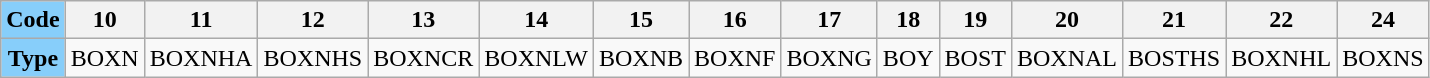<table class="wikitable"style="text-align:center;"style="font-size: 100%">
<tr>
<th style="background:lightskyblue;">Code</th>
<th>10</th>
<th>11</th>
<th>12</th>
<th>13</th>
<th>14</th>
<th>15</th>
<th>16</th>
<th>17</th>
<th>18</th>
<th>19</th>
<th>20</th>
<th>21</th>
<th>22</th>
<th>24</th>
</tr>
<tr>
<td style="background:lightskyblue;"><strong>Type</strong></td>
<td>BOXN</td>
<td>BOXNHA</td>
<td>BOXNHS</td>
<td>BOXNCR</td>
<td>BOXNLW</td>
<td>BOXNB</td>
<td>BOXNF</td>
<td>BOXNG</td>
<td>BOY</td>
<td>BOST</td>
<td>BOXNAL</td>
<td>BOSTHS</td>
<td>BOXNHL</td>
<td>BOXNS</td>
</tr>
</table>
